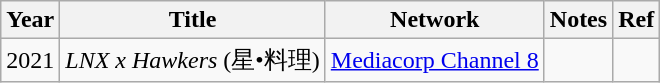<table class="wikitable sortable">
<tr>
<th>Year</th>
<th>Title</th>
<th>Network</th>
<th class="unsortable">Notes</th>
<th class="unsortable">Ref</th>
</tr>
<tr>
<td>2021</td>
<td><em>LNX x Hawkers </em> (星•料理)</td>
<td><a href='#'>Mediacorp Channel 8</a></td>
<td></td>
<td></td>
</tr>
</table>
